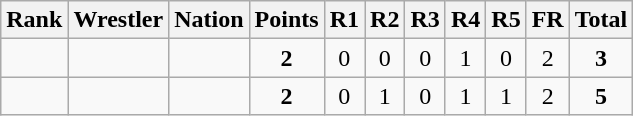<table class="wikitable sortable" style="text-align:center;">
<tr>
<th>Rank</th>
<th>Wrestler</th>
<th>Nation</th>
<th>Points</th>
<th>R1</th>
<th>R2</th>
<th>R3</th>
<th>R4</th>
<th>R5</th>
<th>FR</th>
<th>Total</th>
</tr>
<tr>
<td></td>
<td align=left></td>
<td align=left></td>
<td><strong>2</strong></td>
<td>0</td>
<td>0</td>
<td>0</td>
<td>1</td>
<td>0</td>
<td>2</td>
<td><strong>3</strong></td>
</tr>
<tr>
<td></td>
<td align=left></td>
<td align=left></td>
<td><strong>2</strong></td>
<td>0</td>
<td>1</td>
<td>0</td>
<td>1</td>
<td>1</td>
<td>2</td>
<td><strong>5</strong></td>
</tr>
</table>
